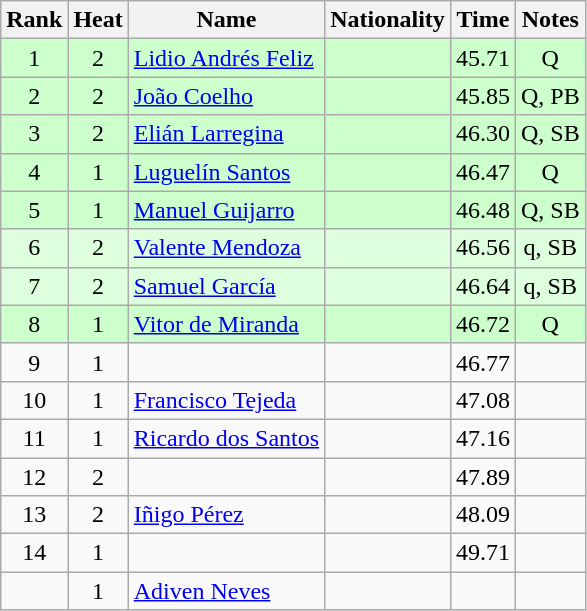<table class="wikitable sortable" style="text-align:center">
<tr>
<th>Rank</th>
<th>Heat</th>
<th>Name</th>
<th>Nationality</th>
<th>Time</th>
<th>Notes</th>
</tr>
<tr bgcolor=ccffcc>
<td>1</td>
<td>2</td>
<td align=left><a href='#'>Lidio Andrés Feliz</a></td>
<td align=left></td>
<td>45.71</td>
<td>Q</td>
</tr>
<tr bgcolor=ccffcc>
<td>2</td>
<td>2</td>
<td align=left><a href='#'>João Coelho</a></td>
<td align=left></td>
<td>45.85</td>
<td>Q, PB</td>
</tr>
<tr bgcolor=ccffcc>
<td>3</td>
<td>2</td>
<td align=left><a href='#'>Elián Larregina</a></td>
<td align=left></td>
<td>46.30</td>
<td>Q, SB</td>
</tr>
<tr bgcolor=ccffcc>
<td>4</td>
<td>1</td>
<td align=left><a href='#'>Luguelín Santos</a></td>
<td align=left></td>
<td>46.47</td>
<td>Q</td>
</tr>
<tr bgcolor=ccffcc>
<td>5</td>
<td>1</td>
<td align=left><a href='#'>Manuel Guijarro</a></td>
<td align=left></td>
<td>46.48</td>
<td>Q, SB</td>
</tr>
<tr bgcolor=ddffdd>
<td>6</td>
<td>2</td>
<td align=left><a href='#'>Valente Mendoza</a></td>
<td align=left></td>
<td>46.56</td>
<td>q, SB</td>
</tr>
<tr bgcolor=ddffdd>
<td>7</td>
<td>2</td>
<td align=left><a href='#'>Samuel García</a></td>
<td align=left></td>
<td>46.64</td>
<td>q, SB</td>
</tr>
<tr bgcolor=ccffcc>
<td>8</td>
<td>1</td>
<td align=left><a href='#'>Vitor de Miranda</a></td>
<td align=left></td>
<td>46.72</td>
<td>Q</td>
</tr>
<tr>
<td>9</td>
<td>1</td>
<td align=left></td>
<td align=left></td>
<td>46.77</td>
<td></td>
</tr>
<tr>
<td>10</td>
<td>1</td>
<td align=left><a href='#'>Francisco Tejeda</a></td>
<td align=left></td>
<td>47.08</td>
<td></td>
</tr>
<tr>
<td>11</td>
<td>1</td>
<td align=left><a href='#'>Ricardo dos Santos</a></td>
<td align=left></td>
<td>47.16</td>
<td></td>
</tr>
<tr>
<td>12</td>
<td>2</td>
<td align=left></td>
<td align=left></td>
<td>47.89</td>
<td></td>
</tr>
<tr>
<td>13</td>
<td>2</td>
<td align=left><a href='#'>Iñigo Pérez</a></td>
<td align=left></td>
<td>48.09</td>
<td></td>
</tr>
<tr>
<td>14</td>
<td>1</td>
<td align=left></td>
<td align=left></td>
<td>49.71</td>
<td></td>
</tr>
<tr>
<td></td>
<td>1</td>
<td align=left><a href='#'>Adiven Neves</a></td>
<td align=left></td>
<td></td>
<td></td>
</tr>
</table>
